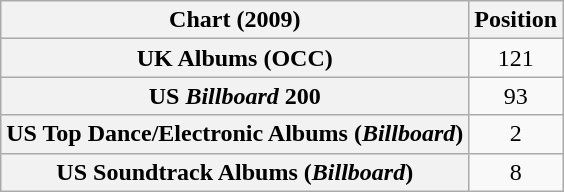<table class="wikitable sortable plainrowheaders" style="text-align:center">
<tr>
<th scope="col">Chart (2009)</th>
<th scope="col">Position</th>
</tr>
<tr>
<th scope="row">UK Albums (OCC)</th>
<td>121</td>
</tr>
<tr>
<th scope="row">US <em>Billboard</em> 200</th>
<td>93</td>
</tr>
<tr>
<th scope="row">US Top Dance/Electronic Albums (<em>Billboard</em>)</th>
<td>2</td>
</tr>
<tr>
<th scope="row">US Soundtrack Albums (<em>Billboard</em>)</th>
<td>8</td>
</tr>
</table>
